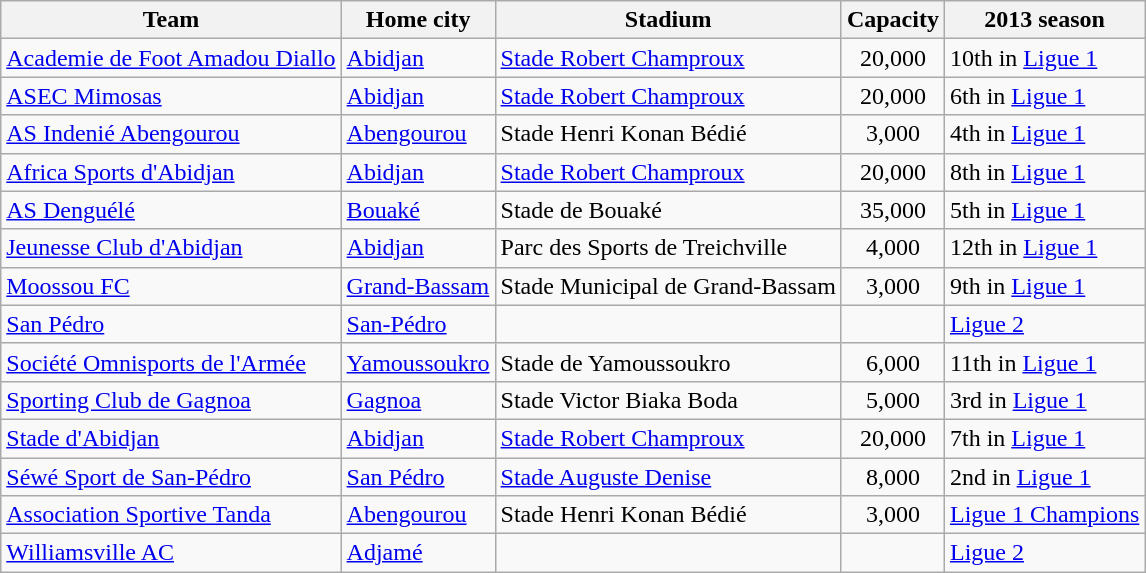<table class="wikitable sortable">
<tr>
<th>Team</th>
<th>Home city</th>
<th>Stadium</th>
<th>Capacity</th>
<th>2013 season</th>
</tr>
<tr>
<td><a href='#'>Academie de Foot Amadou Diallo</a></td>
<td><a href='#'>Abidjan</a></td>
<td><a href='#'>Stade Robert Champroux</a></td>
<td align="center">20,000</td>
<td>10th in <a href='#'>Ligue 1</a></td>
</tr>
<tr>
<td><a href='#'>ASEC Mimosas</a></td>
<td><a href='#'>Abidjan</a></td>
<td><a href='#'>Stade Robert Champroux</a></td>
<td align="center">20,000</td>
<td>6th in <a href='#'>Ligue 1</a></td>
</tr>
<tr>
<td><a href='#'>AS Indenié Abengourou</a></td>
<td><a href='#'>Abengourou</a></td>
<td>Stade Henri Konan Bédié</td>
<td align="center">3,000</td>
<td>4th in <a href='#'>Ligue 1</a></td>
</tr>
<tr>
<td><a href='#'>Africa Sports d'Abidjan</a></td>
<td><a href='#'>Abidjan</a></td>
<td><a href='#'>Stade Robert Champroux</a></td>
<td align="center">20,000</td>
<td>8th in <a href='#'>Ligue 1</a></td>
</tr>
<tr>
<td><a href='#'>AS Denguélé</a></td>
<td><a href='#'>Bouaké</a></td>
<td>Stade de Bouaké</td>
<td align="center">35,000</td>
<td>5th in <a href='#'>Ligue 1</a></td>
</tr>
<tr>
<td><a href='#'>Jeunesse Club d'Abidjan</a></td>
<td><a href='#'>Abidjan</a></td>
<td>Parc des Sports de Treichville</td>
<td align="center">4,000</td>
<td>12th in <a href='#'>Ligue 1</a></td>
</tr>
<tr>
<td><a href='#'>Moossou FC</a></td>
<td><a href='#'>Grand-Bassam</a></td>
<td>Stade Municipal de Grand-Bassam</td>
<td align="center">3,000</td>
<td>9th in <a href='#'>Ligue 1</a></td>
</tr>
<tr>
<td><a href='#'>San Pédro</a></td>
<td><a href='#'>San-Pédro</a></td>
<td></td>
<td></td>
<td><a href='#'>Ligue 2</a></td>
</tr>
<tr>
<td><a href='#'>Société Omnisports de l'Armée</a></td>
<td><a href='#'>Yamoussoukro</a></td>
<td>Stade de Yamoussoukro</td>
<td align="center">6,000</td>
<td>11th in <a href='#'>Ligue 1</a></td>
</tr>
<tr>
<td><a href='#'>Sporting Club de Gagnoa</a></td>
<td><a href='#'>Gagnoa</a></td>
<td>Stade Victor Biaka Boda</td>
<td align="center">5,000</td>
<td>3rd in <a href='#'>Ligue 1</a></td>
</tr>
<tr>
<td><a href='#'>Stade d'Abidjan</a></td>
<td><a href='#'>Abidjan</a></td>
<td><a href='#'>Stade Robert Champroux</a></td>
<td align="center">20,000</td>
<td>7th in <a href='#'>Ligue 1</a></td>
</tr>
<tr>
<td><a href='#'>Séwé Sport de San-Pédro</a></td>
<td><a href='#'>San Pédro</a></td>
<td><a href='#'>Stade Auguste Denise</a></td>
<td align="center">8,000</td>
<td>2nd in <a href='#'>Ligue 1</a></td>
</tr>
<tr>
<td><a href='#'>Association Sportive Tanda</a></td>
<td><a href='#'>Abengourou</a></td>
<td>Stade Henri Konan Bédié</td>
<td align="center">3,000</td>
<td><a href='#'>Ligue 1 Champions</a></td>
</tr>
<tr>
<td><a href='#'>Williamsville AC</a></td>
<td><a href='#'>Adjamé</a></td>
<td></td>
<td align="center"></td>
<td><a href='#'>Ligue 2</a></td>
</tr>
</table>
